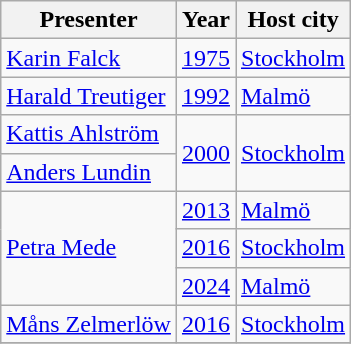<table class="wikitable">
<tr>
<th>Presenter</th>
<th>Year</th>
<th>Host city</th>
</tr>
<tr>
<td><a href='#'>Karin Falck</a></td>
<td><a href='#'>1975</a></td>
<td><a href='#'>Stockholm</a></td>
</tr>
<tr>
<td><a href='#'>Harald Treutiger</a></td>
<td><a href='#'>1992</a></td>
<td><a href='#'>Malmö</a></td>
</tr>
<tr>
<td><a href='#'>Kattis Ahlström</a></td>
<td rowspan="2"><a href='#'>2000</a></td>
<td rowspan="2"><a href='#'>Stockholm</a></td>
</tr>
<tr>
<td><a href='#'>Anders Lundin</a></td>
</tr>
<tr>
<td rowspan="3"><a href='#'>Petra Mede</a></td>
<td><a href='#'>2013</a></td>
<td><a href='#'>Malmö</a></td>
</tr>
<tr>
<td><a href='#'>2016</a></td>
<td><a href='#'>Stockholm</a></td>
</tr>
<tr>
<td><a href='#'>2024</a></td>
<td><a href='#'>Malmö</a></td>
</tr>
<tr>
<td><a href='#'>Måns Zelmerlöw</a></td>
<td><a href='#'>2016</a></td>
<td><a href='#'>Stockholm</a></td>
</tr>
<tr>
</tr>
</table>
